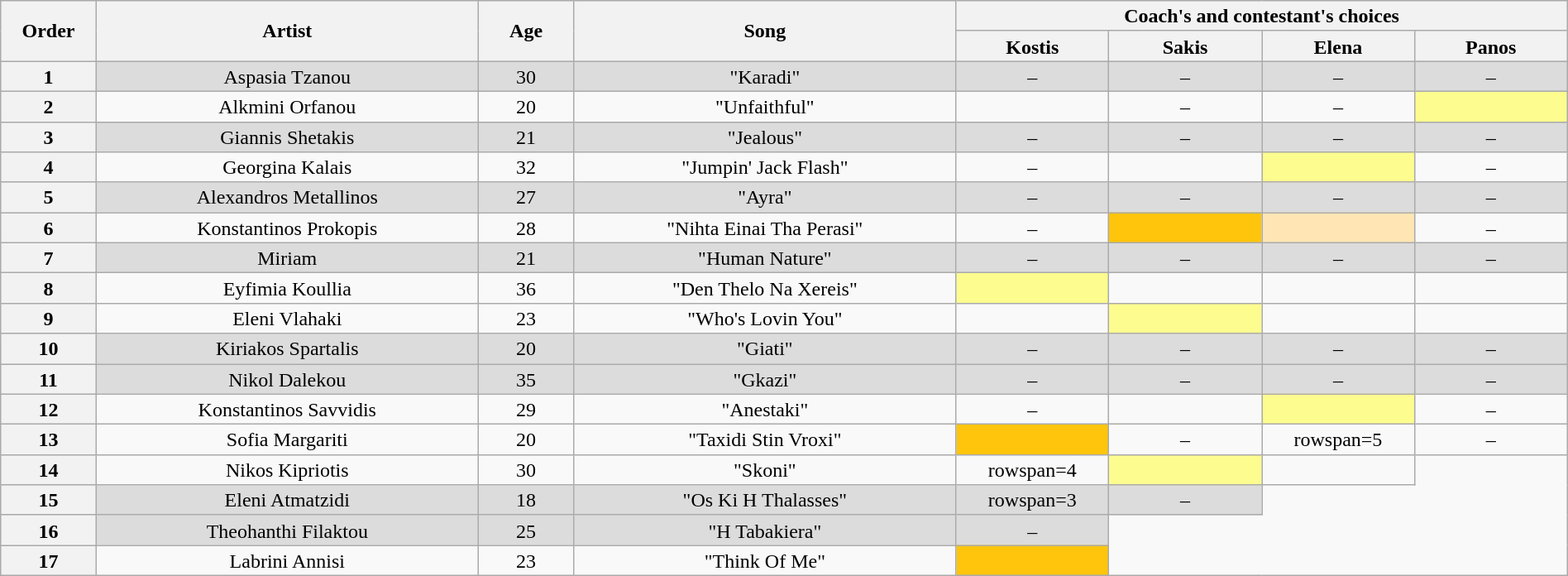<table class="wikitable" style="text-align:center; line-height:17px; width:100%;">
<tr>
<th scope="col" rowspan="2" width="05%">Order</th>
<th scope="col" rowspan="2" width="20%">Artist</th>
<th scope="col" rowspan="2" width="05%">Age</th>
<th scope="col" rowspan="2" width="20%">Song</th>
<th scope="col" colspan="4" width="32%">Coach's and contestant's choices</th>
</tr>
<tr>
<th width="08%">Kostis</th>
<th width="08%">Sakis</th>
<th width="08%">Elena</th>
<th width="08%">Panos</th>
</tr>
<tr style="background: #DCDCDC;" |>
<th>1</th>
<td>Aspasia Tzanou</td>
<td>30</td>
<td>"Karadi"</td>
<td>–</td>
<td>–</td>
<td>–</td>
<td>–</td>
</tr>
<tr>
<th>2</th>
<td>Alkmini Orfanou</td>
<td>20</td>
<td>"Unfaithful"</td>
<td></td>
<td>–</td>
<td>–</td>
<td style="background: #fdfc8f;"></td>
</tr>
<tr style="background: #DCDCDC;" |>
<th>3</th>
<td>Giannis Shetakis</td>
<td>21</td>
<td>"Jealous"</td>
<td>–</td>
<td>–</td>
<td>–</td>
<td>–</td>
</tr>
<tr>
<th>4</th>
<td>Georgina Kalais</td>
<td>32</td>
<td>"Jumpin' Jack Flash"</td>
<td>–</td>
<td></td>
<td style="background: #fdfc8f;"></td>
<td>–</td>
</tr>
<tr style="background: #DCDCDC;" |>
<th>5</th>
<td>Alexandros Metallinos</td>
<td>27</td>
<td>"Ayra"</td>
<td>–</td>
<td>–</td>
<td>–</td>
<td>–</td>
</tr>
<tr>
<th>6</th>
<td>Konstantinos Prokopis</td>
<td>28</td>
<td>"Nihta Einai Tha Perasi"</td>
<td>–</td>
<td style="background: #FFC50C;"></td>
<td bgcolor="#ffe5b4"><strong></strong></td>
<td>–</td>
</tr>
<tr style="background: #DCDCDC;" |>
<th>7</th>
<td>Miriam</td>
<td>21</td>
<td>"Human Nature"</td>
<td>–</td>
<td>–</td>
<td>–</td>
<td>–</td>
</tr>
<tr>
<th>8</th>
<td>Eyfimia Koullia</td>
<td>36</td>
<td>"Den Thelo Na Xereis"</td>
<td style="background: #fdfc8f;"></td>
<td></td>
<td></td>
<td></td>
</tr>
<tr>
<th>9</th>
<td>Eleni Vlahaki</td>
<td>23</td>
<td>"Who's Lovin You"</td>
<td></td>
<td style="background: #fdfc8f;"></td>
<td></td>
<td></td>
</tr>
<tr style="background: #DCDCDC;" |>
<th>10</th>
<td>Kiriakos Spartalis</td>
<td>20</td>
<td>"Giati"</td>
<td>–</td>
<td>–</td>
<td>–</td>
<td>–</td>
</tr>
<tr style="background: #DCDCDC;" |>
<th>11</th>
<td>Nikol Dalekou</td>
<td>35</td>
<td>"Gkazi"</td>
<td>–</td>
<td>–</td>
<td>–</td>
<td>–</td>
</tr>
<tr>
<th>12</th>
<td>Konstantinos Savvidis</td>
<td>29</td>
<td>"Anestaki"</td>
<td>–</td>
<td></td>
<td style="background: #fdfc8f;"></td>
<td>–</td>
</tr>
<tr>
<th>13</th>
<td>Sofia Margariti</td>
<td>20</td>
<td>"Taxidi Stin Vroxi"</td>
<td style="background: #FFC50C;"></td>
<td>–</td>
<td>rowspan=5 </td>
<td>–</td>
</tr>
<tr>
<th>14</th>
<td>Nikos Kipriotis</td>
<td>30</td>
<td>"Skoni"</td>
<td>rowspan=4 </td>
<td style="background: #fdfc8f;"></td>
<td></td>
</tr>
<tr style="background: #DCDCDC;" |>
<th>15</th>
<td>Eleni Atmatzidi</td>
<td>18</td>
<td>"Os Ki H Thalasses"</td>
<td>rowspan=3 </td>
<td>–</td>
</tr>
<tr style="background: #DCDCDC;" |>
<th>16</th>
<td>Theohanthi Filaktou</td>
<td>25</td>
<td>"H Tabakiera"</td>
<td>–</td>
</tr>
<tr>
<th>17</th>
<td>Labrini Annisi</td>
<td>23</td>
<td>"Think Of Me"</td>
<td style="background: #FFC50C;"></td>
</tr>
</table>
